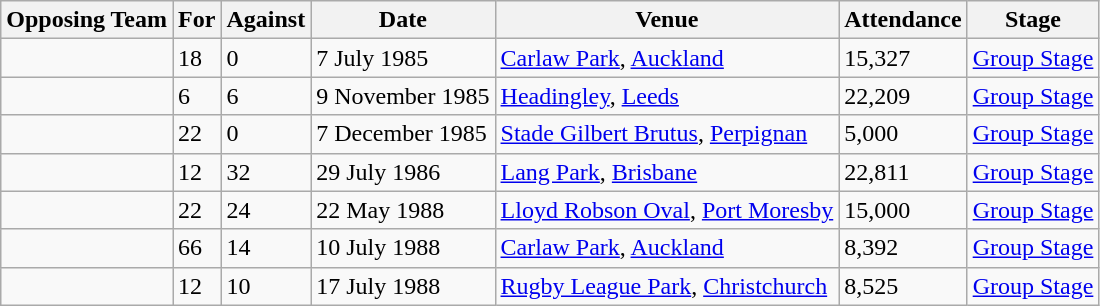<table class="wikitable">
<tr>
<th>Opposing Team</th>
<th>For</th>
<th>Against</th>
<th>Date</th>
<th>Venue</th>
<th>Attendance</th>
<th>Stage</th>
</tr>
<tr>
<td></td>
<td>18</td>
<td>0</td>
<td>7 July 1985</td>
<td><a href='#'>Carlaw Park</a>, <a href='#'>Auckland</a></td>
<td>15,327</td>
<td><a href='#'>Group Stage</a></td>
</tr>
<tr>
<td></td>
<td>6</td>
<td>6</td>
<td>9 November 1985</td>
<td><a href='#'>Headingley</a>, <a href='#'>Leeds</a></td>
<td>22,209</td>
<td><a href='#'>Group Stage</a></td>
</tr>
<tr>
<td></td>
<td>22</td>
<td>0</td>
<td>7 December 1985</td>
<td><a href='#'>Stade Gilbert Brutus</a>, <a href='#'>Perpignan</a></td>
<td>5,000</td>
<td><a href='#'>Group Stage</a></td>
</tr>
<tr>
<td></td>
<td>12</td>
<td>32</td>
<td>29 July 1986</td>
<td><a href='#'>Lang Park</a>, <a href='#'>Brisbane</a></td>
<td>22,811</td>
<td><a href='#'>Group Stage</a></td>
</tr>
<tr>
<td></td>
<td>22</td>
<td>24</td>
<td>22 May 1988</td>
<td><a href='#'>Lloyd Robson Oval</a>, <a href='#'>Port Moresby</a></td>
<td>15,000</td>
<td><a href='#'>Group Stage</a></td>
</tr>
<tr>
<td></td>
<td>66</td>
<td>14</td>
<td>10 July 1988</td>
<td><a href='#'>Carlaw Park</a>, <a href='#'>Auckland</a></td>
<td>8,392</td>
<td><a href='#'>Group Stage</a></td>
</tr>
<tr>
<td></td>
<td>12</td>
<td>10</td>
<td>17 July 1988</td>
<td><a href='#'>Rugby League Park</a>, <a href='#'>Christchurch</a></td>
<td>8,525</td>
<td><a href='#'>Group Stage</a></td>
</tr>
</table>
